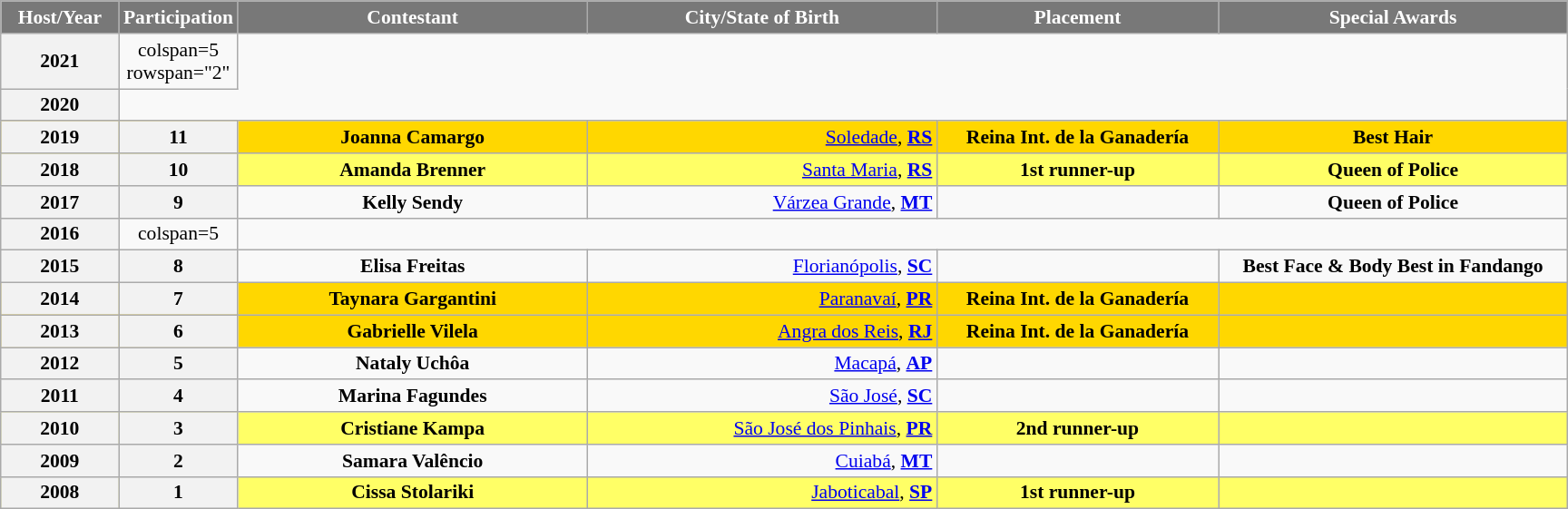<table class="wikitable sortable" style="font-size: 90%; text-align:center">
<tr>
<th width="80" style="background-color:#787878;color:#FFFFFF;">Host/Year</th>
<th width="80" style="background-color:#787878;color:#FFFFFF;">Participation</th>
<th width="250" style="background-color:#787878;color:#FFFFFF;">Contestant</th>
<th width="250" style="background-color:#787878;color:#FFFFFF;">City/State of Birth</th>
<th width="200" style="background-color:#787878;color:#FFFFFF;">Placement</th>
<th width="250" style="background-color:#787878;color:#FFFFFF;">Special Awards</th>
</tr>
<tr>
<th>2021</th>
<td>colspan=5 rowspan="2" </td>
</tr>
<tr>
<th>2020</th>
</tr>
<tr bgcolor="gold">
<th>2019</th>
<th>11</th>
<td><strong>Joanna Camargo</strong></td>
<td align="right"><a href='#'>Soledade</a>, <strong><a href='#'>RS</a></strong></td>
<td><strong>Reina Int. de la Ganadería</strong></td>
<td><strong>Best Hair</strong></td>
</tr>
<tr bgcolor="FFFF66">
<th>2018</th>
<th>10</th>
<td><strong>Amanda Brenner</strong></td>
<td align="right"><a href='#'>Santa Maria</a>, <strong><a href='#'>RS</a></strong></td>
<td><strong>1st runner-up</strong></td>
<td><strong>Queen of Police</strong></td>
</tr>
<tr>
<th>2017</th>
<th>9</th>
<td><strong>Kelly Sendy</strong></td>
<td align="right"><a href='#'>Várzea Grande</a>, <strong><a href='#'>MT</a></strong></td>
<td></td>
<td><strong>Queen of Police</strong></td>
</tr>
<tr>
<th>2016</th>
<td>colspan=5 </td>
</tr>
<tr>
<th>2015</th>
<th>8</th>
<td><strong>Elisa Freitas</strong></td>
<td align="right"><a href='#'>Florianópolis</a>, <strong><a href='#'>SC</a></strong></td>
<td></td>
<td><strong>Best Face & Body</strong>  <strong>Best in Fandango</strong></td>
</tr>
<tr bgcolor="gold">
<th>2014</th>
<th>7</th>
<td><strong>Taynara Gargantini</strong></td>
<td align="right"><a href='#'>Paranavaí</a>, <strong><a href='#'>PR</a></strong></td>
<td><strong>Reina Int. de la Ganadería</strong></td>
<td></td>
</tr>
<tr bgcolor="gold">
<th>2013</th>
<th>6</th>
<td><strong>Gabrielle Vilela</strong></td>
<td align="right"><a href='#'>Angra dos Reis</a>, <strong><a href='#'>RJ</a></strong></td>
<td><strong>Reina Int. de la Ganadería</strong></td>
<td></td>
</tr>
<tr>
<th>2012</th>
<th>5</th>
<td><strong>Nataly Uchôa</strong></td>
<td align="right"><a href='#'>Macapá</a>, <strong><a href='#'>AP</a></strong></td>
<td></td>
<td></td>
</tr>
<tr>
<th>2011</th>
<th>4</th>
<td><strong>Marina Fagundes</strong></td>
<td align="right"><a href='#'>São José</a>, <strong><a href='#'>SC</a></strong></td>
<td></td>
<td></td>
</tr>
<tr bgcolor="FFFF66">
<th>2010</th>
<th>3</th>
<td><strong>Cristiane Kampa</strong></td>
<td align="right"><a href='#'>São José dos Pinhais</a>, <strong><a href='#'>PR</a></strong></td>
<td><strong>2nd runner-up</strong></td>
<td></td>
</tr>
<tr>
<th>2009</th>
<th>2</th>
<td><strong>Samara Valêncio</strong></td>
<td align="right"><a href='#'>Cuiabá</a>, <strong><a href='#'>MT</a></strong></td>
<td></td>
<td></td>
</tr>
<tr bgcolor="FFFF66">
<th>2008</th>
<th>1</th>
<td><strong>Cissa Stolariki</strong></td>
<td align="right"><a href='#'>Jaboticabal</a>, <strong><a href='#'>SP</a></strong></td>
<td><strong>1st runner-up</strong></td>
<td></td>
</tr>
</table>
